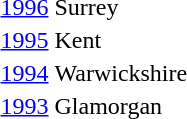<table>
<tr>
<td><a href='#'>1996</a></td>
<td>Surrey</td>
</tr>
<tr>
<td><a href='#'>1995</a></td>
<td>Kent</td>
</tr>
<tr>
<td><a href='#'>1994</a></td>
<td>Warwickshire</td>
</tr>
<tr>
<td><a href='#'>1993</a></td>
<td>Glamorgan</td>
</tr>
</table>
